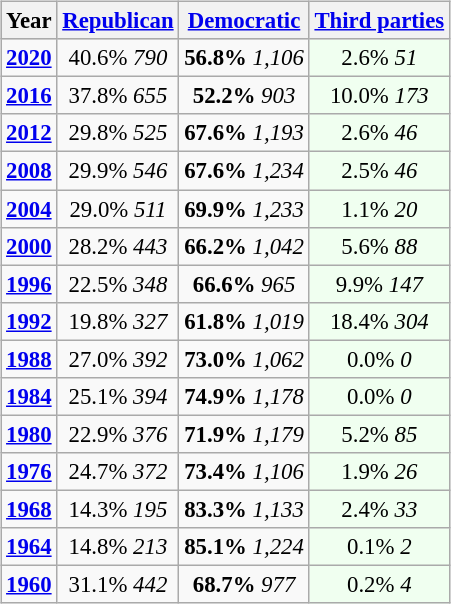<table class="wikitable" style="float:right; font-size:95%;">
<tr bgcolor=lightgrey>
<th>Year</th>
<th><a href='#'>Republican</a></th>
<th><a href='#'>Democratic</a></th>
<th><a href='#'>Third parties</a></th>
</tr>
<tr>
<td style="text-align:center;" ><strong><a href='#'>2020</a></strong></td>
<td style="text-align:center;" >40.6% <em>790</em></td>
<td style="text-align:center;" ><strong>56.8%</strong> <em>1,106</em></td>
<td style="text-align:center; background:honeyDew;">2.6% <em>51</em></td>
</tr>
<tr>
<td style="text-align:center;" ><strong><a href='#'>2016</a></strong></td>
<td style="text-align:center;" >37.8% <em>655</em></td>
<td style="text-align:center;" ><strong>52.2%</strong> <em>903</em></td>
<td style="text-align:center; background:honeyDew;">10.0% <em>173</em></td>
</tr>
<tr>
<td style="text-align:center;" ><strong><a href='#'>2012</a></strong></td>
<td style="text-align:center;" >29.8% <em>525</em></td>
<td style="text-align:center;" ><strong>67.6%</strong> <em>1,193</em></td>
<td style="text-align:center; background:honeyDew;">2.6% <em>46</em></td>
</tr>
<tr>
<td style="text-align:center;" ><strong><a href='#'>2008</a></strong></td>
<td style="text-align:center;" >29.9% <em>546</em></td>
<td style="text-align:center;" ><strong>67.6%</strong> <em>1,234</em></td>
<td style="text-align:center; background:honeyDew;">2.5% <em>46</em></td>
</tr>
<tr>
<td style="text-align:center;" ><strong><a href='#'>2004</a></strong></td>
<td style="text-align:center;" >29.0% <em>511</em></td>
<td style="text-align:center;" ><strong>69.9%</strong> <em>1,233</em></td>
<td style="text-align:center; background:honeyDew;">1.1% <em>20</em></td>
</tr>
<tr>
<td style="text-align:center;" ><strong><a href='#'>2000</a></strong></td>
<td style="text-align:center;" >28.2% <em>443</em></td>
<td style="text-align:center;" ><strong>66.2%</strong> <em>1,042</em></td>
<td style="text-align:center; background:honeyDew;">5.6% <em>88</em></td>
</tr>
<tr>
<td style="text-align:center;" ><strong><a href='#'>1996</a></strong></td>
<td style="text-align:center;" >22.5% <em>348</em></td>
<td style="text-align:center;" ><strong>66.6%</strong> <em>965</em></td>
<td style="text-align:center; background:honeyDew;">9.9% <em>147</em></td>
</tr>
<tr>
<td style="text-align:center;" ><strong><a href='#'>1992</a></strong></td>
<td style="text-align:center;" >19.8% <em>327</em></td>
<td style="text-align:center;" ><strong>61.8%</strong> <em>1,019</em></td>
<td style="text-align:center; background:honeyDew;">18.4% <em>304</em></td>
</tr>
<tr>
<td style="text-align:center;" ><strong><a href='#'>1988</a></strong></td>
<td style="text-align:center;" >27.0% <em>392</em></td>
<td style="text-align:center;" ><strong>73.0%</strong> <em>1,062</em></td>
<td style="text-align:center; background:honeyDew;">0.0% <em>0</em></td>
</tr>
<tr>
<td style="text-align:center;" ><strong><a href='#'>1984</a></strong></td>
<td style="text-align:center;" >25.1% <em>394</em></td>
<td style="text-align:center;" ><strong>74.9%</strong> <em>1,178</em></td>
<td style="text-align:center; background:honeyDew;">0.0% <em>0</em></td>
</tr>
<tr>
<td style="text-align:center;" ><strong><a href='#'>1980</a></strong></td>
<td style="text-align:center;" >22.9% <em>376</em></td>
<td style="text-align:center;" ><strong>71.9%</strong> <em>1,179</em></td>
<td style="text-align:center; background:honeyDew;">5.2% <em>85</em></td>
</tr>
<tr>
<td style="text-align:center;" ><strong><a href='#'>1976</a></strong></td>
<td style="text-align:center;" >24.7% <em>372</em></td>
<td style="text-align:center;" ><strong>73.4%</strong> <em>1,106</em></td>
<td style="text-align:center; background:honeyDew;">1.9% <em>26</em></td>
</tr>
<tr>
<td style="text-align:center;" ><strong><a href='#'>1968</a></strong></td>
<td style="text-align:center;" >14.3% <em>195</em></td>
<td style="text-align:center;" ><strong>83.3%</strong> <em>1,133</em></td>
<td style="text-align:center; background:honeyDew;">2.4% <em>33</em></td>
</tr>
<tr>
<td style="text-align:center;" ><strong><a href='#'>1964</a></strong></td>
<td style="text-align:center;" >14.8% <em>213</em></td>
<td style="text-align:center;" ><strong>85.1%</strong> <em>1,224</em></td>
<td style="text-align:center; background:honeyDew;">0.1% <em>2</em></td>
</tr>
<tr>
<td style="text-align:center;" ><strong><a href='#'>1960</a></strong></td>
<td style="text-align:center;" >31.1% <em>442</em></td>
<td style="text-align:center;" ><strong>68.7%</strong> <em>977</em></td>
<td style="text-align:center; background:honeyDew;">0.2% <em>4</em></td>
</tr>
</table>
